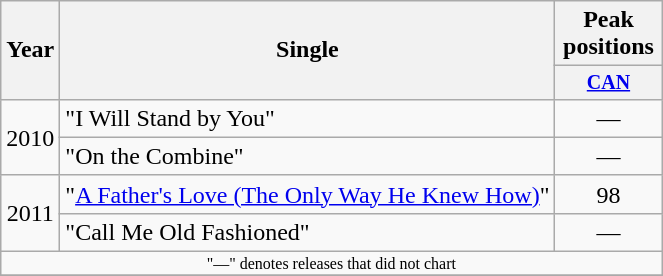<table class="wikitable" style="text-align:center;">
<tr>
<th rowspan="2">Year</th>
<th rowspan="2">Single</th>
<th>Peak positions</th>
</tr>
<tr style="font-size:smaller;">
<th width="65"><a href='#'>CAN</a> <br> </th>
</tr>
<tr>
<td rowspan="2">2010</td>
<td align="left">"I Will Stand by You"</td>
<td>—</td>
</tr>
<tr>
<td align="left">"On the Combine"</td>
<td>—</td>
</tr>
<tr>
<td rowspan="2">2011</td>
<td align="left">"<a href='#'>A Father's Love (The Only Way He Knew How)</a>"</td>
<td>98</td>
</tr>
<tr>
<td align="left">"Call Me Old Fashioned"</td>
<td>—</td>
</tr>
<tr>
<td colspan="3" style="font-size:8pt">"—" denotes releases that did not chart</td>
</tr>
<tr>
</tr>
</table>
